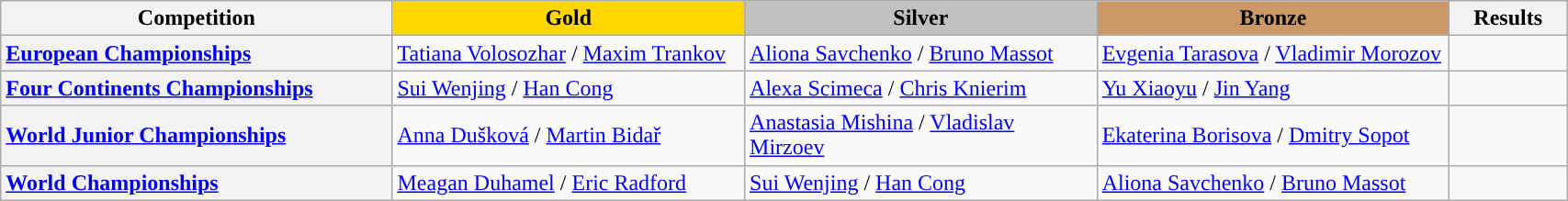<table class="wikitable unsortable" style="text-align:left; width:90%">
<tr>
<th scope="col" style="text-align:center; width:25%;">Competition</th>
<td scope="col" style="text-align:center; width:22.5%; background:gold"><strong>Gold</strong></td>
<td scope="col" style="text-align:center; width:22.5%; background:silver"><strong>Silver</strong></td>
<td scope="col" style="text-align:center; width:22.5%; background:#c96"><strong>Bronze</strong></td>
<th scope="col" style="text-align:center; width:7.5%;">Results</th>
</tr>
<tr>
<th scope="row" style="text-align:left"> <a href='#'>European Championships</a></th>
<td> <a href='#'>Tatiana Volosozhar</a> / <a href='#'>Maxim Trankov</a></td>
<td> <a href='#'>Aliona Savchenko</a> / <a href='#'>Bruno Massot</a></td>
<td> <a href='#'>Evgenia Tarasova</a> / <a href='#'>Vladimir Morozov</a></td>
<td></td>
</tr>
<tr>
<th scope="row" style="text-align:left"> <a href='#'>Four Continents Championships</a></th>
<td> <a href='#'>Sui Wenjing</a> / <a href='#'>Han Cong</a></td>
<td> <a href='#'>Alexa Scimeca</a> / <a href='#'>Chris Knierim</a></td>
<td> <a href='#'>Yu Xiaoyu</a> / <a href='#'>Jin Yang</a></td>
<td></td>
</tr>
<tr>
<th scope="row" style="text-align:left"> <a href='#'>World Junior Championships</a></th>
<td> <a href='#'>Anna Dušková</a> / <a href='#'>Martin Bidař</a></td>
<td> <a href='#'>Anastasia Mishina</a> / <a href='#'>Vladislav Mirzoev</a></td>
<td> <a href='#'>Ekaterina Borisova</a> / <a href='#'>Dmitry Sopot</a></td>
<td></td>
</tr>
<tr>
<th scope="row" style="text-align:left"> <a href='#'>World Championships</a></th>
<td> <a href='#'>Meagan Duhamel</a> / <a href='#'>Eric Radford</a></td>
<td> <a href='#'>Sui Wenjing</a> / <a href='#'>Han Cong</a></td>
<td> <a href='#'>Aliona Savchenko</a> / <a href='#'>Bruno Massot</a></td>
<td></td>
</tr>
</table>
